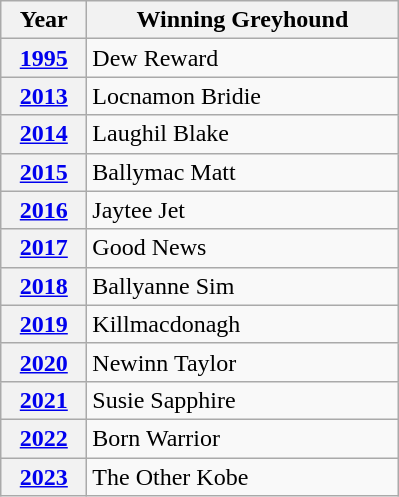<table class="wikitable">
<tr>
<th width=50>Year</th>
<th width=200>Winning Greyhound</th>
</tr>
<tr>
<th><a href='#'>1995</a></th>
<td>Dew Reward</td>
</tr>
<tr>
<th><a href='#'>2013</a></th>
<td>Locnamon Bridie</td>
</tr>
<tr>
<th><a href='#'>2014</a></th>
<td>Laughil Blake</td>
</tr>
<tr>
<th><a href='#'>2015</a></th>
<td>Ballymac Matt </td>
</tr>
<tr>
<th><a href='#'>2016</a></th>
<td>Jaytee Jet</td>
</tr>
<tr>
<th><a href='#'>2017</a></th>
<td>Good News </td>
</tr>
<tr>
<th><a href='#'>2018</a></th>
<td>Ballyanne Sim </td>
</tr>
<tr>
<th><a href='#'>2019</a></th>
<td>Killmacdonagh </td>
</tr>
<tr>
<th><a href='#'>2020</a></th>
<td>Newinn Taylor</td>
</tr>
<tr>
<th><a href='#'>2021</a></th>
<td>Susie Sapphire</td>
</tr>
<tr>
<th><a href='#'>2022</a></th>
<td>Born Warrior</td>
</tr>
<tr>
<th><a href='#'>2023</a></th>
<td>The Other Kobe</td>
</tr>
</table>
